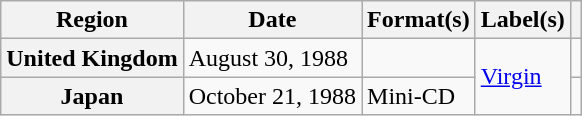<table class="wikitable plainrowheaders">
<tr>
<th scope="col">Region</th>
<th scope="col">Date</th>
<th scope="col">Format(s)</th>
<th scope="col">Label(s)</th>
<th scope="col"></th>
</tr>
<tr>
<th scope="row">United Kingdom</th>
<td>August 30, 1988</td>
<td></td>
<td rowspan="2"><a href='#'>Virgin</a></td>
<td></td>
</tr>
<tr>
<th scope="row">Japan</th>
<td>October 21, 1988</td>
<td>Mini-CD</td>
<td></td>
</tr>
</table>
